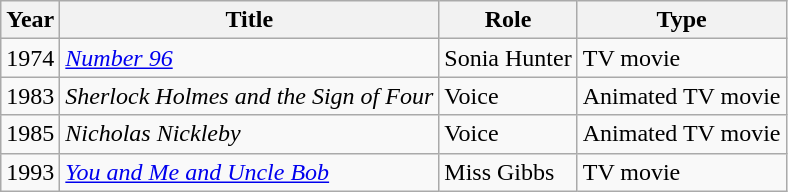<table class="wikitable">
<tr>
<th>Year</th>
<th>Title</th>
<th>Role</th>
<th>Type</th>
</tr>
<tr>
<td>1974</td>
<td><em><a href='#'>Number 96</a></em></td>
<td>Sonia Hunter</td>
<td>TV movie</td>
</tr>
<tr>
<td>1983</td>
<td><em>Sherlock Holmes and the Sign of Four</em></td>
<td>Voice</td>
<td>Animated TV movie</td>
</tr>
<tr>
<td>1985</td>
<td><em>Nicholas Nickleby</em></td>
<td>Voice</td>
<td>Animated TV movie</td>
</tr>
<tr>
<td>1993</td>
<td><em><a href='#'>You and Me and Uncle Bob</a></em></td>
<td>Miss Gibbs</td>
<td>TV movie</td>
</tr>
</table>
